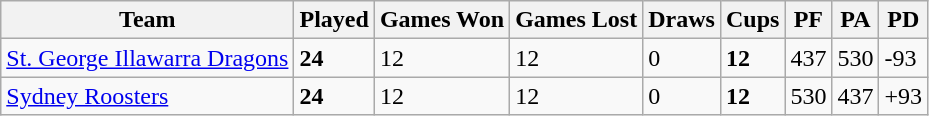<table class="wikitable sortable" style="text-align:left;">
<tr>
<th>Team</th>
<th>Played</th>
<th>Games Won</th>
<th>Games Lost</th>
<th>Draws</th>
<th>Cups</th>
<th>PF</th>
<th>PA</th>
<th>PD</th>
</tr>
<tr>
<td> <a href='#'>St. George Illawarra Dragons</a></td>
<td><strong>24</strong></td>
<td>12</td>
<td>12</td>
<td>0</td>
<td><strong>12</strong></td>
<td>437</td>
<td>530</td>
<td>-93</td>
</tr>
<tr>
<td> <a href='#'>Sydney Roosters</a></td>
<td><strong>24</strong></td>
<td>12</td>
<td>12</td>
<td>0</td>
<td><strong>12</strong></td>
<td>530</td>
<td>437</td>
<td>+93</td>
</tr>
</table>
